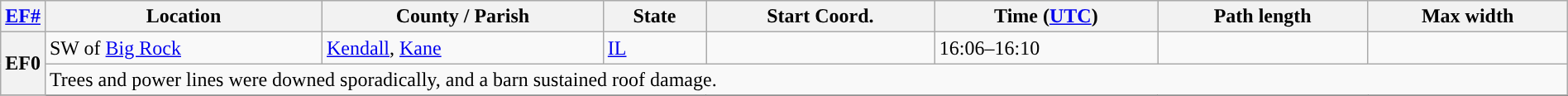<table class="wikitable sortable" style="width:100%;">
<tr>
<th scope="col" width="2%" align="center"><a href='#'>EF#</a></th>
<th scope="col" align="center" class="unsortable">Location</th>
<th scope="col" align="center" class="unsortable">County / Parish</th>
<th scope="col" align="center">State</th>
<th scope="col" align="center">Start Coord.</th>
<th scope="col" align="center">Time (<a href='#'>UTC</a>)</th>
<th scope="col" align="center">Path length</th>
<th scope="col" align="center">Max width</th>
</tr>
<tr>
<th scope="row" rowspan="2" style="background-color:#">EF0</th>
<td>SW of <a href='#'>Big Rock</a></td>
<td><a href='#'>Kendall</a>, <a href='#'>Kane</a></td>
<td><a href='#'>IL</a></td>
<td></td>
<td>16:06–16:10</td>
<td></td>
<td></td>
</tr>
<tr class="expand-child">
<td colspan="8" style=" border-bottom: 1px solid black;">Trees and power lines were downed sporadically, and a barn sustained roof damage.</td>
</tr>
<tr>
</tr>
</table>
